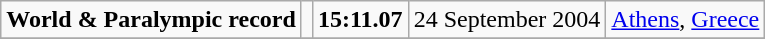<table class="wikitable">
<tr>
<td><strong>World & Paralympic record</strong></td>
<td></td>
<td><strong>15:11.07</strong></td>
<td>24 September 2004</td>
<td><a href='#'>Athens</a>, <a href='#'>Greece</a></td>
</tr>
<tr>
</tr>
</table>
